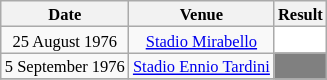<table class="wikitable" style="text-align: center; width=20%; font-size: 11px">
<tr>
<th>Date</th>
<th>Venue</th>
<th>Result</th>
</tr>
<tr>
<td>25 August 1976</td>
<td><a href='#'>Stadio Mirabello</a></td>
<td bgcolor=#FFFFFF></td>
</tr>
<tr>
<td>5 September 1976</td>
<td><a href='#'>Stadio Ennio Tardini</a></td>
<td bgcolor=#808080></td>
</tr>
<tr>
</tr>
</table>
